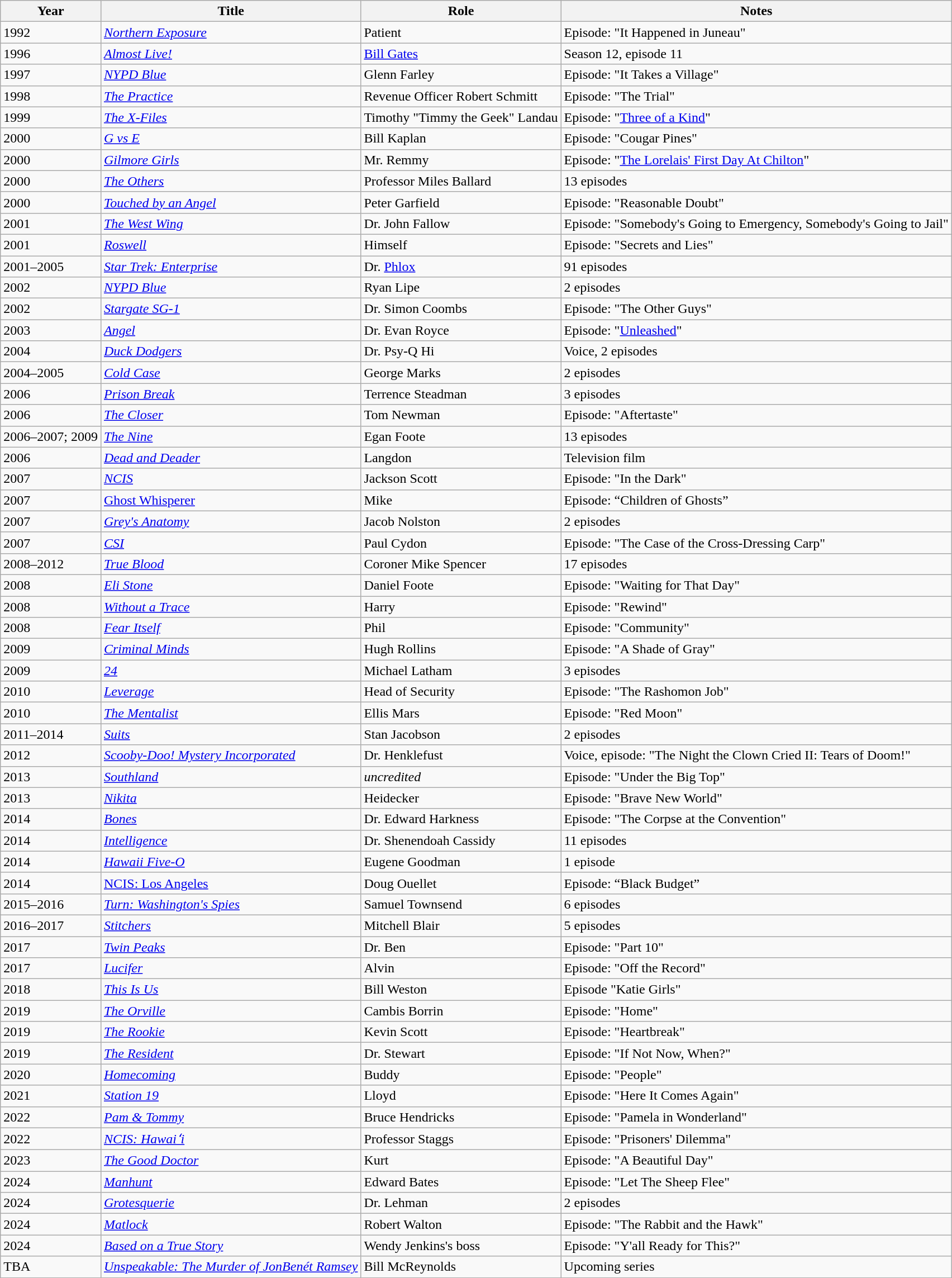<table class="wikitable sortable">
<tr>
<th>Year</th>
<th>Title</th>
<th>Role</th>
<th class="unsortable">Notes</th>
</tr>
<tr>
<td>1992</td>
<td><em><a href='#'>Northern Exposure</a></em></td>
<td>Patient</td>
<td>Episode: "It Happened in Juneau"</td>
</tr>
<tr>
<td>1996</td>
<td><em><a href='#'>Almost Live!</a></em></td>
<td><a href='#'>Bill Gates</a></td>
<td>Season 12, episode 11</td>
</tr>
<tr>
<td>1997</td>
<td><em><a href='#'>NYPD Blue</a></em></td>
<td>Glenn Farley</td>
<td>Episode: "It Takes a Village"</td>
</tr>
<tr>
<td>1998</td>
<td><em><a href='#'>The Practice</a></em></td>
<td>Revenue Officer Robert Schmitt</td>
<td>Episode: "The Trial"</td>
</tr>
<tr>
<td>1999</td>
<td><em><a href='#'>The X-Files</a></em></td>
<td>Timothy "Timmy the Geek" Landau</td>
<td>Episode: "<a href='#'>Three of a Kind</a>"</td>
</tr>
<tr>
<td>2000</td>
<td><em><a href='#'>G vs E</a></em></td>
<td>Bill Kaplan</td>
<td>Episode: "Cougar Pines"</td>
</tr>
<tr>
<td>2000</td>
<td><em><a href='#'>Gilmore Girls</a></em></td>
<td>Mr. Remmy</td>
<td>Episode: "<a href='#'>The Lorelais' First Day At Chilton</a>"</td>
</tr>
<tr>
<td>2000</td>
<td><em><a href='#'>The Others</a></em></td>
<td>Professor Miles Ballard</td>
<td>13 episodes</td>
</tr>
<tr>
<td>2000</td>
<td><em><a href='#'>Touched by an Angel</a></em></td>
<td>Peter Garfield</td>
<td>Episode: "Reasonable Doubt"</td>
</tr>
<tr>
<td>2001</td>
<td><em><a href='#'>The West Wing</a></em></td>
<td>Dr. John Fallow</td>
<td>Episode: "Somebody's Going to Emergency, Somebody's Going to Jail"</td>
</tr>
<tr>
<td>2001</td>
<td><em><a href='#'>Roswell</a></em></td>
<td>Himself</td>
<td>Episode: "Secrets and Lies"</td>
</tr>
<tr>
<td>2001–2005</td>
<td><em><a href='#'>Star Trek: Enterprise</a></em></td>
<td>Dr. <a href='#'>Phlox</a></td>
<td>91 episodes</td>
</tr>
<tr>
<td>2002</td>
<td><em><a href='#'>NYPD Blue</a></em></td>
<td>Ryan Lipe</td>
<td>2 episodes</td>
</tr>
<tr>
<td>2002</td>
<td><em><a href='#'>Stargate SG-1</a></em></td>
<td>Dr. Simon Coombs</td>
<td>Episode: "The Other Guys"</td>
</tr>
<tr>
<td>2003</td>
<td><em><a href='#'>Angel</a></em></td>
<td>Dr. Evan Royce</td>
<td>Episode: "<a href='#'>Unleashed</a>"</td>
</tr>
<tr>
<td>2004</td>
<td><em><a href='#'>Duck Dodgers</a></em></td>
<td>Dr. Psy-Q Hi</td>
<td>Voice, 2 episodes</td>
</tr>
<tr>
<td>2004–2005</td>
<td><em><a href='#'>Cold Case</a></em></td>
<td>George Marks</td>
<td>2 episodes</td>
</tr>
<tr>
<td>2006</td>
<td><em><a href='#'>Prison Break</a></em></td>
<td>Terrence Steadman</td>
<td>3 episodes</td>
</tr>
<tr>
<td>2006</td>
<td><em><a href='#'>The Closer</a></em></td>
<td>Tom Newman</td>
<td>Episode: "Aftertaste"</td>
</tr>
<tr>
<td>2006–2007; 2009</td>
<td><em><a href='#'>The Nine</a></em></td>
<td>Egan Foote</td>
<td>13 episodes</td>
</tr>
<tr>
<td>2006</td>
<td><em><a href='#'>Dead and Deader</a></em></td>
<td>Langdon</td>
<td>Television film</td>
</tr>
<tr>
<td>2007</td>
<td><em><a href='#'>NCIS</a></em></td>
<td>Jackson Scott</td>
<td>Episode: "In the Dark"</td>
</tr>
<tr>
<td>2007</td>
<td><a href='#'>Ghost Whisperer</a></td>
<td>Mike</td>
<td>Episode: “Children of Ghosts”</td>
</tr>
<tr>
<td>2007</td>
<td><em><a href='#'>Grey's Anatomy</a></em></td>
<td>Jacob Nolston</td>
<td>2 episodes</td>
</tr>
<tr>
<td>2007</td>
<td><em><a href='#'>CSI</a></em></td>
<td>Paul Cydon</td>
<td>Episode: "The Case of the Cross-Dressing Carp"</td>
</tr>
<tr>
<td>2008–2012</td>
<td><em><a href='#'>True Blood</a></em></td>
<td>Coroner Mike Spencer</td>
<td>17 episodes</td>
</tr>
<tr>
<td>2008</td>
<td><em><a href='#'>Eli Stone</a></em></td>
<td>Daniel Foote</td>
<td>Episode: "Waiting for That Day"</td>
</tr>
<tr>
<td>2008</td>
<td><em><a href='#'>Without a Trace</a></em></td>
<td>Harry</td>
<td>Episode: "Rewind"</td>
</tr>
<tr>
<td>2008</td>
<td><em><a href='#'>Fear Itself</a></em></td>
<td>Phil</td>
<td>Episode: "Community"</td>
</tr>
<tr>
<td>2009</td>
<td><em><a href='#'>Criminal Minds</a></em></td>
<td>Hugh Rollins</td>
<td>Episode: "A Shade of Gray"</td>
</tr>
<tr>
<td>2009</td>
<td><em><a href='#'>24</a></em></td>
<td>Michael Latham</td>
<td>3 episodes</td>
</tr>
<tr>
<td>2010</td>
<td><em><a href='#'>Leverage</a></em></td>
<td>Head of Security</td>
<td>Episode: "The Rashomon Job"</td>
</tr>
<tr>
<td>2010</td>
<td><em><a href='#'>The Mentalist</a></em></td>
<td>Ellis Mars</td>
<td>Episode: "Red Moon"</td>
</tr>
<tr>
<td>2011–2014</td>
<td><em><a href='#'>Suits</a></em></td>
<td>Stan Jacobson</td>
<td>2 episodes</td>
</tr>
<tr>
<td>2012</td>
<td><em><a href='#'>Scooby-Doo! Mystery Incorporated</a></em></td>
<td>Dr. Henklefust</td>
<td>Voice, episode: "The Night the Clown Cried II: Tears of Doom!"</td>
</tr>
<tr>
<td>2013</td>
<td><em><a href='#'>Southland</a></em></td>
<td><em>uncredited</em></td>
<td>Episode: "Under the Big Top"</td>
</tr>
<tr>
<td>2013</td>
<td><em><a href='#'>Nikita</a></em></td>
<td>Heidecker</td>
<td>Episode: "Brave New World"</td>
</tr>
<tr>
<td>2014</td>
<td><em><a href='#'>Bones</a></em></td>
<td>Dr. Edward Harkness</td>
<td>Episode: "The Corpse at the Convention"</td>
</tr>
<tr>
<td>2014</td>
<td><em><a href='#'>Intelligence</a></em></td>
<td>Dr. Shenendoah Cassidy</td>
<td>11 episodes</td>
</tr>
<tr>
<td>2014</td>
<td><em><a href='#'>Hawaii Five-O</a></em></td>
<td>Eugene Goodman</td>
<td>1 episode</td>
</tr>
<tr>
<td>2014</td>
<td><a href='#'>NCIS: Los Angeles</a></td>
<td>Doug Ouellet</td>
<td>Episode: “Black Budget”</td>
</tr>
<tr>
<td>2015–2016</td>
<td><em><a href='#'>Turn: Washington's Spies</a></em></td>
<td>Samuel Townsend</td>
<td>6 episodes</td>
</tr>
<tr>
<td>2016–2017</td>
<td><em><a href='#'>Stitchers</a></em></td>
<td>Mitchell Blair</td>
<td>5 episodes</td>
</tr>
<tr>
<td>2017</td>
<td><em><a href='#'>Twin Peaks</a></em></td>
<td>Dr. Ben</td>
<td>Episode: "Part 10"</td>
</tr>
<tr>
<td>2017</td>
<td><em><a href='#'>Lucifer</a></em></td>
<td>Alvin</td>
<td>Episode: "Off the Record"</td>
</tr>
<tr>
<td>2018</td>
<td><em><a href='#'>This Is Us</a></em></td>
<td>Bill Weston</td>
<td>Episode "Katie Girls"</td>
</tr>
<tr>
<td>2019</td>
<td><em><a href='#'>The Orville</a></em></td>
<td>Cambis Borrin</td>
<td>Episode: "Home"</td>
</tr>
<tr>
<td>2019</td>
<td><em><a href='#'>The Rookie</a></em></td>
<td>Kevin Scott</td>
<td>Episode: "Heartbreak"</td>
</tr>
<tr>
<td>2019</td>
<td><em><a href='#'>The Resident</a></em></td>
<td>Dr. Stewart</td>
<td>Episode: "If Not Now, When?"</td>
</tr>
<tr>
<td>2020</td>
<td><em><a href='#'>Homecoming</a></em></td>
<td>Buddy</td>
<td>Episode: "People"</td>
</tr>
<tr>
<td>2021</td>
<td><em><a href='#'>Station 19</a></em></td>
<td>Lloyd</td>
<td>Episode: "Here It Comes Again"</td>
</tr>
<tr>
<td>2022</td>
<td><em><a href='#'>Pam & Tommy</a></em></td>
<td>Bruce Hendricks</td>
<td>Episode: "Pamela in Wonderland"</td>
</tr>
<tr>
<td>2022</td>
<td><em><a href='#'>NCIS: Hawaiʻi</a></em></td>
<td>Professor Staggs</td>
<td>Episode: "Prisoners' Dilemma"</td>
</tr>
<tr>
<td>2023</td>
<td><em><a href='#'>The Good Doctor</a></em></td>
<td>Kurt</td>
<td>Episode: "A Beautiful Day"</td>
</tr>
<tr>
<td>2024</td>
<td><em><a href='#'>Manhunt</a></em></td>
<td>Edward Bates</td>
<td>Episode: "Let The Sheep Flee"</td>
</tr>
<tr>
<td>2024</td>
<td><em><a href='#'>Grotesquerie</a></em></td>
<td>Dr. Lehman</td>
<td>2 episodes</td>
</tr>
<tr>
<td>2024</td>
<td><em><a href='#'>Matlock</a></em></td>
<td>Robert Walton</td>
<td>Episode: "The Rabbit and the Hawk"</td>
</tr>
<tr>
<td>2024</td>
<td><em><a href='#'>Based on a True Story</a></em></td>
<td>Wendy Jenkins's boss</td>
<td>Episode: "Y'all Ready for This?"</td>
</tr>
<tr>
<td>TBA</td>
<td><em><a href='#'>Unspeakable: The Murder of JonBenét Ramsey</a></em></td>
<td>Bill McReynolds</td>
<td>Upcoming series</td>
</tr>
</table>
